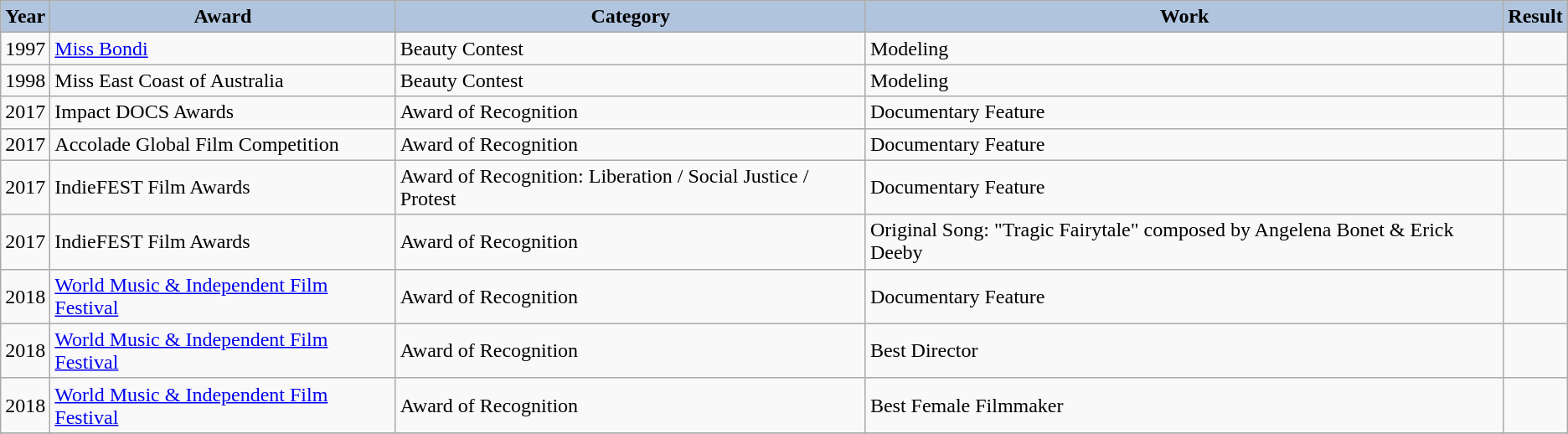<table class="wikitable">
<tr style="text-align:center;">
<th style="background:#B0C4DE">Year</th>
<th style="background:#B0C4DE">Award</th>
<th style="background:#B0C4DE">Category</th>
<th style="background:#B0C4DE">Work</th>
<th style="background:#B0C4DE">Result</th>
</tr>
<tr>
<td>1997</td>
<td><a href='#'>Miss Bondi</a></td>
<td>Beauty Contest</td>
<td>Modeling</td>
<td></td>
</tr>
<tr>
<td>1998</td>
<td>Miss East Coast of Australia</td>
<td>Beauty Contest</td>
<td>Modeling</td>
<td></td>
</tr>
<tr>
<td>2017</td>
<td>Impact DOCS Awards</td>
<td>Award of Recognition</td>
<td>Documentary Feature</td>
<td></td>
</tr>
<tr>
<td>2017</td>
<td>Accolade Global Film Competition</td>
<td>Award of Recognition</td>
<td>Documentary Feature</td>
<td></td>
</tr>
<tr>
<td>2017</td>
<td>IndieFEST Film Awards</td>
<td>Award of Recognition: Liberation / Social Justice / Protest</td>
<td>Documentary Feature</td>
<td></td>
</tr>
<tr>
<td>2017</td>
<td>IndieFEST Film Awards</td>
<td>Award of Recognition</td>
<td>Original Song: "Tragic Fairytale" composed by Angelena Bonet & Erick Deeby</td>
<td></td>
</tr>
<tr>
<td>2018</td>
<td><a href='#'>World Music & Independent Film Festival</a></td>
<td>Award of Recognition</td>
<td>Documentary Feature</td>
<td></td>
</tr>
<tr>
<td>2018</td>
<td><a href='#'>World Music & Independent Film Festival</a></td>
<td>Award of Recognition</td>
<td>Best Director</td>
<td></td>
</tr>
<tr>
<td>2018</td>
<td><a href='#'>World Music & Independent Film Festival</a></td>
<td>Award of Recognition</td>
<td>Best Female Filmmaker</td>
<td></td>
</tr>
<tr>
</tr>
</table>
